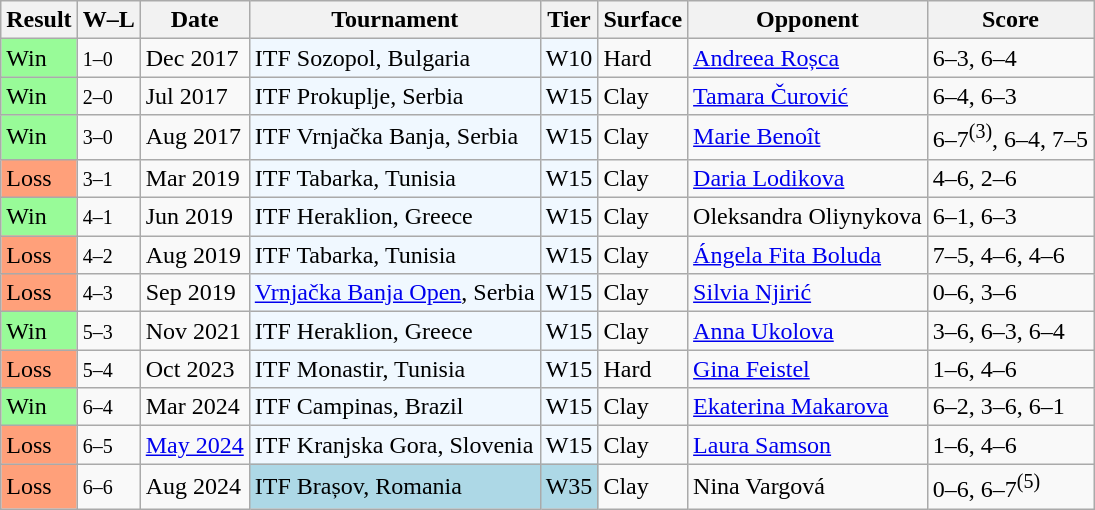<table class="sortable wikitable">
<tr>
<th>Result</th>
<th class="unsortable">W–L</th>
<th>Date</th>
<th>Tournament</th>
<th>Tier</th>
<th>Surface</th>
<th>Opponent</th>
<th class="unsortable">Score</th>
</tr>
<tr>
<td style="background:#98fb98;">Win</td>
<td><small>1–0</small></td>
<td>Dec 2017</td>
<td style="background:#f0f8ff;">ITF Sozopol, Bulgaria</td>
<td style="background:#f0f8ff;">W10</td>
<td>Hard</td>
<td> <a href='#'>Andreea Roșca</a></td>
<td>6–3, 6–4</td>
</tr>
<tr>
<td style="background:#98fb98;">Win</td>
<td><small>2–0</small></td>
<td>Jul 2017</td>
<td style="background:#f0f8ff;">ITF Prokuplje, Serbia</td>
<td style="background:#f0f8ff;">W15</td>
<td>Clay</td>
<td> <a href='#'>Tamara Čurović</a></td>
<td>6–4, 6–3</td>
</tr>
<tr>
<td style="background:#98fb98;">Win</td>
<td><small>3–0</small></td>
<td>Aug 2017</td>
<td style="background:#f0f8ff;">ITF Vrnjačka Banja, Serbia</td>
<td style="background:#f0f8ff;">W15</td>
<td>Clay</td>
<td> <a href='#'>Marie Benoît</a></td>
<td>6–7<sup>(3)</sup>, 6–4, 7–5</td>
</tr>
<tr>
<td style="background:#ffa07a;">Loss</td>
<td><small>3–1</small></td>
<td>Mar 2019</td>
<td style="background:#f0f8ff;">ITF Tabarka, Tunisia</td>
<td style="background:#f0f8ff;">W15</td>
<td>Clay</td>
<td> <a href='#'>Daria Lodikova</a></td>
<td>4–6, 2–6</td>
</tr>
<tr>
<td style="background:#98fb98;">Win</td>
<td><small>4–1</small></td>
<td>Jun 2019</td>
<td style="background:#f0f8ff;">ITF Heraklion, Greece</td>
<td style="background:#f0f8ff;">W15</td>
<td>Clay</td>
<td> Oleksandra Oliynykova</td>
<td>6–1, 6–3</td>
</tr>
<tr>
<td style="background:#ffa07a;">Loss</td>
<td><small>4–2</small></td>
<td>Aug 2019</td>
<td style="background:#f0f8ff;">ITF Tabarka, Tunisia</td>
<td style="background:#f0f8ff;">W15</td>
<td>Clay</td>
<td> <a href='#'>Ángela Fita Boluda</a></td>
<td>7–5, 4–6, 4–6</td>
</tr>
<tr>
<td style="background:#ffa07a;">Loss</td>
<td><small>4–3</small></td>
<td>Sep 2019</td>
<td style="background:#f0f8ff;"><a href='#'>Vrnjačka Banja Open</a>, Serbia</td>
<td style="background:#f0f8ff;">W15</td>
<td>Clay</td>
<td> <a href='#'>Silvia Njirić</a></td>
<td>0–6, 3–6</td>
</tr>
<tr>
<td style="background:#98fb98;">Win</td>
<td><small>5–3</small></td>
<td>Nov 2021</td>
<td style="background:#f0f8ff;">ITF Heraklion, Greece</td>
<td style="background:#f0f8ff;">W15</td>
<td>Clay</td>
<td> <a href='#'>Anna Ukolova</a></td>
<td>3–6, 6–3, 6–4</td>
</tr>
<tr>
<td style="background:#ffa07a;">Loss</td>
<td><small>5–4</small></td>
<td>Oct 2023</td>
<td style="background:#f0f8ff;">ITF Monastir, Tunisia</td>
<td style="background:#f0f8ff;">W15</td>
<td>Hard</td>
<td> <a href='#'>Gina Feistel</a></td>
<td>1–6, 4–6</td>
</tr>
<tr>
<td style="background:#98fb98;">Win</td>
<td><small>6–4</small></td>
<td>Mar 2024</td>
<td style="background:#f0f8ff;">ITF Campinas, Brazil</td>
<td style="background:#f0f8ff;">W15</td>
<td>Clay</td>
<td> <a href='#'>Ekaterina Makarova</a></td>
<td>6–2, 3–6, 6–1</td>
</tr>
<tr>
<td style="background:#ffa07a;">Loss</td>
<td><small>6–5</small></td>
<td><a href='#'>May 2024</a></td>
<td style="background:#f0f8ff;">ITF Kranjska Gora, Slovenia</td>
<td style="background:#f0f8ff;">W15</td>
<td>Clay</td>
<td> <a href='#'>Laura Samson</a></td>
<td>1–6, 4–6</td>
</tr>
<tr>
<td style="background:#ffa07a;">Loss</td>
<td><small>6–6</small></td>
<td>Aug 2024</td>
<td style="background:lightblue;">ITF Brașov, Romania</td>
<td style="background:lightblue;">W35</td>
<td>Clay</td>
<td> Nina Vargová</td>
<td>0–6, 6–7<sup>(5)</sup></td>
</tr>
</table>
